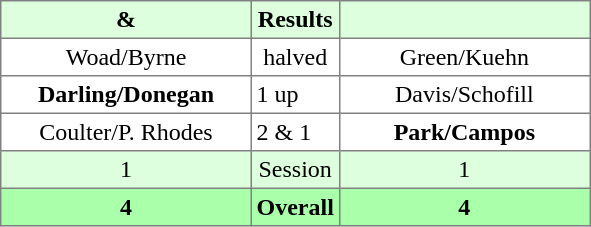<table border="1" cellpadding="3" style="border-collapse:collapse; text-align:center;">
<tr style="background:#ddffdd;">
<th width=160> & </th>
<th>Results</th>
<th width=160></th>
</tr>
<tr>
<td>Woad/Byrne</td>
<td>halved</td>
<td>Green/Kuehn</td>
</tr>
<tr>
<td><strong>Darling/Donegan</strong></td>
<td align=left> 1 up</td>
<td>Davis/Schofill</td>
</tr>
<tr>
<td>Coulter/P. Rhodes</td>
<td align=left> 2 & 1</td>
<td><strong>Park/Campos</strong></td>
</tr>
<tr style="background:#ddffdd;">
<td>1</td>
<td>Session</td>
<td>1</td>
</tr>
<tr style="background:#aaffaa;">
<th>4</th>
<th>Overall</th>
<th>4</th>
</tr>
</table>
